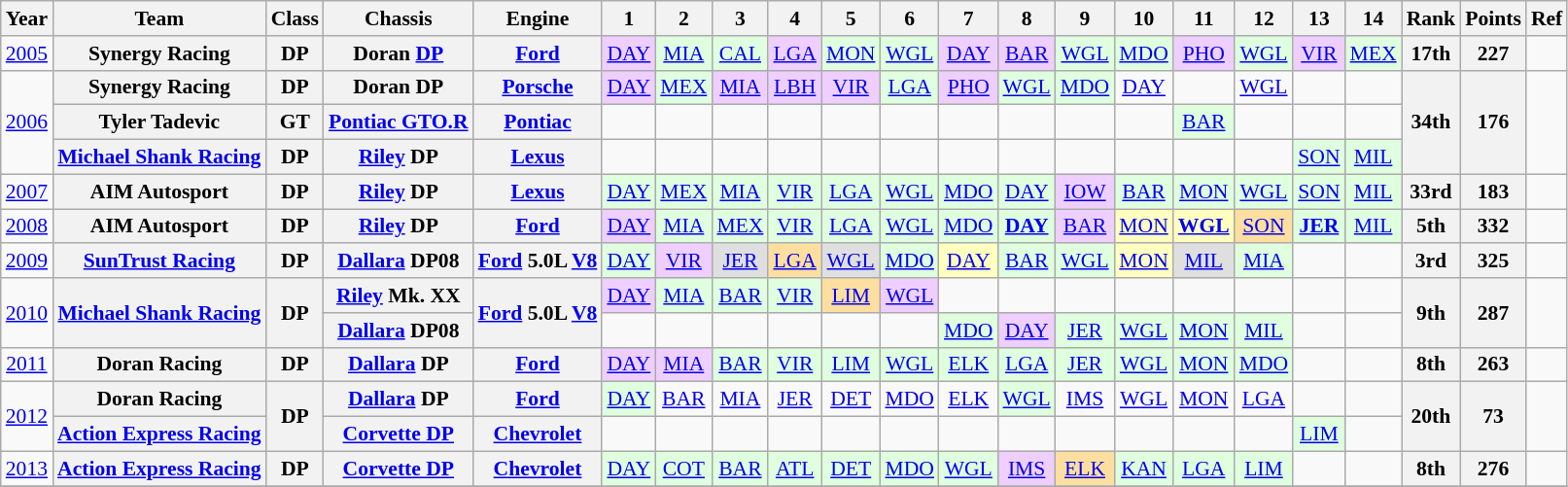<table class="wikitable" style="text-align:center; font-size:90%">
<tr>
<th>Year</th>
<th>Team</th>
<th>Class</th>
<th>Chassis</th>
<th>Engine</th>
<th>1</th>
<th>2</th>
<th>3</th>
<th>4</th>
<th>5</th>
<th>6</th>
<th>7</th>
<th>8</th>
<th>9</th>
<th>10</th>
<th>11</th>
<th>12</th>
<th>13</th>
<th>14</th>
<th>Rank</th>
<th>Points</th>
<th>Ref</th>
</tr>
<tr>
<td><a href='#'>2005</a></td>
<th>Synergy Racing</th>
<th>DP</th>
<th>Doran <a href='#'>DP</a></th>
<th><a href='#'>Ford</a></th>
<td style="background:#EFCFFF;"><a href='#'>DAY</a><br></td>
<td style="background:#DFFFDF;"><a href='#'>MIA</a><br></td>
<td style="background:#DFFFDF;"><a href='#'>CAL</a><br></td>
<td style="background:#EFCFFF;"><a href='#'>LGA</a><br></td>
<td style="background:#DFFFDF;"><a href='#'>MON</a><br></td>
<td style="background:#DFFFDF;"><a href='#'>WGL</a><br></td>
<td style="background:#EFCFFF;"><a href='#'>DAY</a><br></td>
<td style="background:#EFCFFF;"><a href='#'>BAR</a><br></td>
<td style="background:#DFFFDF;"><a href='#'>WGL</a><br></td>
<td style="background:#DFFFDF;"><a href='#'>MDO</a><br></td>
<td style="background:#EFCFFF;"><a href='#'>PHO</a><br></td>
<td style="background:#DFFFDF;"><a href='#'>WGL</a><br></td>
<td style="background:#EFCFFF;"><a href='#'>VIR</a><br></td>
<td style="background:#DFFFDF;"><a href='#'>MEX</a><br></td>
<th>17th</th>
<th>227</th>
<td></td>
</tr>
<tr>
<td rowspan=3><a href='#'>2006</a></td>
<th>Synergy Racing</th>
<th>DP</th>
<th>Doran DP</th>
<th><a href='#'>Porsche</a></th>
<td style="background:#EFCFFF;"><a href='#'>DAY</a><br></td>
<td style="background:#DFFFDF;"><a href='#'>MEX</a><br></td>
<td style="background:#EFCFFF;"><a href='#'>MIA</a><br></td>
<td style="background:#EFCFFF;"><a href='#'>LBH</a><br></td>
<td style="background:#EFCFFF;"><a href='#'>VIR</a><br></td>
<td style="background:#DFFFDF;"><a href='#'>LGA</a><br></td>
<td style="background:#EFCFFF;"><a href='#'>PHO</a><br></td>
<td style="background:#DFFFDF;"><a href='#'>WGL</a><br></td>
<td style="background:#DFFFDF;"><a href='#'>MDO</a><br></td>
<td><a href='#'>DAY</a></td>
<td></td>
<td><a href='#'>WGL</a></td>
<td></td>
<td></td>
<th rowspan=3>34th</th>
<th rowspan=3>176</th>
<td rowspan="3"></td>
</tr>
<tr>
<th>Tyler Tadevic</th>
<th>GT</th>
<th><a href='#'>Pontiac GTO.R</a></th>
<th><a href='#'>Pontiac</a></th>
<td></td>
<td></td>
<td></td>
<td></td>
<td></td>
<td></td>
<td></td>
<td></td>
<td></td>
<td></td>
<td style="background:#DFFFDF;"><a href='#'>BAR</a><br></td>
<td></td>
<td></td>
<td></td>
</tr>
<tr>
<th><a href='#'>Michael Shank Racing</a></th>
<th>DP</th>
<th><a href='#'>Riley</a> DP</th>
<th><a href='#'>Lexus</a></th>
<td></td>
<td></td>
<td></td>
<td></td>
<td></td>
<td></td>
<td></td>
<td></td>
<td></td>
<td></td>
<td></td>
<td></td>
<td style="background:#DFFFDF;"><a href='#'>SON</a><br></td>
<td style="background:#DFFFDF;"><a href='#'>MIL</a><br></td>
</tr>
<tr>
<td><a href='#'>2007</a></td>
<th>AIM Autosport</th>
<th>DP</th>
<th><a href='#'>Riley</a> DP</th>
<th><a href='#'>Lexus</a></th>
<td style="background:#DFFFDF;"><a href='#'>DAY</a><br></td>
<td style="background:#DFFFDF;"><a href='#'>MEX</a><br></td>
<td style="background:#DFFFDF;"><a href='#'>MIA</a><br></td>
<td style="background:#DFFFDF;"><a href='#'>VIR</a><br></td>
<td style="background:#DFFFDF;"><a href='#'>LGA</a><br></td>
<td style="background:#DFFFDF;"><a href='#'>WGL</a><br></td>
<td style="background:#DFFFDF;"><a href='#'>MDO</a><br></td>
<td style="background:#DFFFDF;"><a href='#'>DAY</a><br></td>
<td style="background:#EFCFFF;"><a href='#'>IOW</a><br></td>
<td style="background:#DFFFDF;"><a href='#'>BAR</a><br></td>
<td style="background:#DFFFDF;"><a href='#'>MON</a><br></td>
<td style="background:#DFFFDF;"><a href='#'>WGL</a><br></td>
<td style="background:#DFFFDF;"><a href='#'>SON</a><br></td>
<td style="background:#DFFFDF;"><a href='#'>MIL</a><br></td>
<th>33rd</th>
<th>183</th>
<td></td>
</tr>
<tr>
<td><a href='#'>2008</a></td>
<th>AIM Autosport</th>
<th>DP</th>
<th><a href='#'>Riley</a> DP</th>
<th><a href='#'>Ford</a></th>
<td style="background:#EFCFFF;"><a href='#'>DAY</a><br></td>
<td style="background:#DFFFDF;"><a href='#'>MIA</a><br></td>
<td style="background:#DFFFDF;"><a href='#'>MEX</a><br></td>
<td style="background:#DFFFDF;"><a href='#'>VIR</a><br></td>
<td style="background:#DFFFDF;"><a href='#'>LGA</a><br></td>
<td style="background:#DFFFDF;"><a href='#'>WGL</a><br></td>
<td style="background:#DFFFDF;"><a href='#'>MDO</a><br></td>
<td style="background:#DFFFDF;"><strong><a href='#'>DAY</a></strong><br></td>
<td style="background:#EFCFFF;"><a href='#'>BAR</a><br></td>
<td style="background:#FFFFBF;"><a href='#'>MON</a><br></td>
<td style="background:#FFFFBF;"><strong><a href='#'>WGL</a></strong><br></td>
<td style="background:#FFDF9F;"><a href='#'>SON</a><br></td>
<td style="background:#DFFFDF;"><strong><a href='#'>JER</a></strong><br></td>
<td style="background:#DFFFDF;"><a href='#'>MIL</a><br></td>
<th>5th</th>
<th>332</th>
<td></td>
</tr>
<tr>
<td><a href='#'>2009</a></td>
<th><a href='#'>SunTrust Racing</a></th>
<th>DP</th>
<th><a href='#'>Dallara</a> DP08</th>
<th><a href='#'>Ford</a> 5.0L <a href='#'>V8</a></th>
<td style="background:#DFFFDF;"><a href='#'>DAY</a><br></td>
<td style="background:#EFCFFF;"><a href='#'>VIR</a><br></td>
<td style="background:#DFDFDF;"><a href='#'>JER</a><br></td>
<td style="background:#FFDF9F;"><a href='#'>LGA</a><br></td>
<td style="background:#DFDFDF;"><a href='#'>WGL</a><br></td>
<td style="background:#DFFFDF;"><a href='#'>MDO</a><br></td>
<td style="background:#FFFFBF;"><a href='#'>DAY</a><br></td>
<td style="background:#DFFFDF;"><a href='#'>BAR</a><br></td>
<td style="background:#DFFFDF;"><a href='#'>WGL</a><br></td>
<td style="background:#FFFFBF;"><a href='#'>MON</a><br></td>
<td style="background:#DFDFDF;"><a href='#'>MIL</a><br></td>
<td style="background:#DFFFDF;"><a href='#'>MIA</a><br></td>
<td></td>
<td></td>
<th>3rd</th>
<th>325</th>
<td></td>
</tr>
<tr>
<td rowspan=2><a href='#'>2010</a></td>
<th rowspan=2><a href='#'>Michael Shank Racing</a></th>
<th rowspan=2>DP</th>
<th><a href='#'>Riley</a> Mk. XX</th>
<th rowspan=2><a href='#'>Ford</a> 5.0L <a href='#'>V8</a></th>
<td style="background:#EFCFFF;"><a href='#'>DAY</a><br></td>
<td style="background:#DFFFDF;"><a href='#'>MIA</a><br></td>
<td style="background:#DFFFDF;"><a href='#'>BAR</a><br></td>
<td style="background:#DFFFDF;"><a href='#'>VIR</a><br></td>
<td style="background:#FFDF9F;"><a href='#'>LIM</a><br></td>
<td style="background:#EFCFFF;"><a href='#'>WGL</a><br></td>
<td></td>
<td></td>
<td></td>
<td></td>
<td></td>
<td></td>
<td></td>
<td></td>
<th rowspan=2>9th</th>
<th rowspan=2>287</th>
<td rowspan="2"></td>
</tr>
<tr>
<th><a href='#'>Dallara</a> DP08</th>
<td></td>
<td></td>
<td></td>
<td></td>
<td></td>
<td></td>
<td style="background:#DFFFDF;"><a href='#'>MDO</a><br></td>
<td style="background:#EFCFFF;"><a href='#'>DAY</a><br></td>
<td style="background:#DFFFDF;"><a href='#'>JER</a><br></td>
<td style="background:#DFFFDF;"><a href='#'>WGL</a><br></td>
<td style="background:#DFFFDF;"><a href='#'>MON</a><br></td>
<td style="background:#DFFFDF;"><a href='#'>MIL</a><br></td>
<td></td>
<td></td>
</tr>
<tr>
<td><a href='#'>2011</a></td>
<th>Doran Racing</th>
<th>DP</th>
<th><a href='#'>Dallara</a> DP</th>
<th><a href='#'>Ford</a></th>
<td style="background:#EFCFFF;"><a href='#'>DAY</a><br></td>
<td style="background:#EFCFFF;"><a href='#'>MIA</a><br></td>
<td style="background:#DFFFDF;"><a href='#'>BAR</a><br></td>
<td style="background:#DFFFDF;"><a href='#'>VIR</a><br></td>
<td style="background:#DFFFDF;"><a href='#'>LIM</a><br></td>
<td style="background:#DFFFDF;"><a href='#'>WGL</a><br></td>
<td style="background:#DFFFDF;"><a href='#'>ELK</a><br></td>
<td style="background:#DFFFDF;"><a href='#'>LGA</a><br></td>
<td style="background:#DFFFDF;"><a href='#'>JER</a><br></td>
<td style="background:#DFFFDF;"><a href='#'>WGL</a><br></td>
<td style="background:#DFFFDF;"><a href='#'>MON</a><br></td>
<td style="background:#DFFFDF;"><a href='#'>MDO</a><br></td>
<td></td>
<td></td>
<th>8th</th>
<th>263</th>
<td></td>
</tr>
<tr>
<td rowspan=2><a href='#'>2012</a></td>
<th>Doran Racing</th>
<th rowspan=2>DP</th>
<th><a href='#'>Dallara</a> DP</th>
<th><a href='#'>Ford</a></th>
<td style="background:#DFFFDF;"><a href='#'>DAY</a><br></td>
<td><a href='#'>BAR</a></td>
<td><a href='#'>MIA</a></td>
<td><a href='#'>JER</a></td>
<td><a href='#'>DET</a></td>
<td><a href='#'>MDO</a></td>
<td><a href='#'>ELK</a></td>
<td style="background:#DFFFDF;"><a href='#'>WGL</a><br></td>
<td><a href='#'>IMS</a></td>
<td><a href='#'>WGL</a></td>
<td><a href='#'>MON</a></td>
<td><a href='#'>LGA</a></td>
<td></td>
<td></td>
<th rowspan=2>20th</th>
<th rowspan=2>73</th>
<td rowspan="2"></td>
</tr>
<tr>
<th><a href='#'>Action Express Racing</a></th>
<th><a href='#'>Corvette DP</a></th>
<th><a href='#'>Chevrolet</a></th>
<td></td>
<td></td>
<td></td>
<td></td>
<td></td>
<td></td>
<td></td>
<td></td>
<td></td>
<td></td>
<td></td>
<td></td>
<td style="background:#DFFFDF;"><a href='#'>LIM</a><br></td>
<td></td>
</tr>
<tr>
<td><a href='#'>2013</a></td>
<th><a href='#'>Action Express Racing</a></th>
<th>DP</th>
<th><a href='#'>Corvette DP</a></th>
<th><a href='#'>Chevrolet</a></th>
<td style="background:#DFFFDF;"><a href='#'>DAY</a><br></td>
<td style="background:#DFFFDF;"><a href='#'>COT</a><br></td>
<td style="background:#DFFFDF;"><a href='#'>BAR</a><br></td>
<td style="background:#DFFFDF;"><a href='#'>ATL</a><br></td>
<td style="background:#DFFFDF;"><a href='#'>DET</a><br></td>
<td style="background:#DFFFDF;"><a href='#'>MDO</a><br></td>
<td style="background:#DFFFDF;"><a href='#'>WGL</a><br></td>
<td style="background:#EFCFFF;"><a href='#'>IMS</a><br></td>
<td style="background:#FFDF9F;"><a href='#'>ELK</a><br></td>
<td style="background:#DFFFDF;"><a href='#'>KAN</a><br></td>
<td style="background:#DFFFDF;"><a href='#'>LGA</a><br></td>
<td style="background:#DFFFDF;"><a href='#'>LIM</a><br></td>
<td></td>
<td></td>
<th>8th</th>
<th>276</th>
<td></td>
</tr>
<tr>
</tr>
</table>
